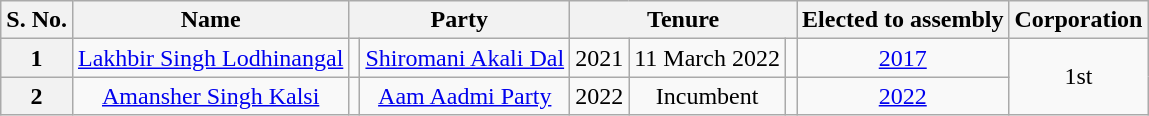<table class="wikitable" style="text-align:center">
<tr>
<th>S. No.</th>
<th>Name</th>
<th colspan=2>Party</th>
<th colspan=3>Tenure</th>
<th>Elected to assembly</th>
<th>Corporation</th>
</tr>
<tr>
<th>1</th>
<td><a href='#'>Lakhbir Singh Lodhinangal</a></td>
<td bgcolor=></td>
<td><a href='#'>Shiromani Akali Dal</a></td>
<td> 2021</td>
<td>11 March 2022</td>
<td></td>
<td><a href='#'>2017</a></td>
<td rowspan=2>1st</td>
</tr>
<tr>
<th>2</th>
<td><a href='#'>Amansher Singh Kalsi</a></td>
<td bgcolor=></td>
<td><a href='#'>Aam Aadmi Party</a></td>
<td> 2022</td>
<td>Incumbent</td>
<td></td>
<td><a href='#'>2022</a></td>
</tr>
</table>
